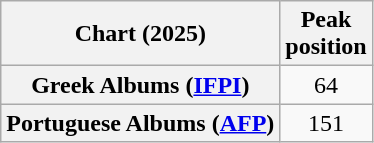<table class="wikitable sortable plainrowheaders" style="text-align:center;">
<tr>
<th>Chart (2025)</th>
<th>Peak<br>position</th>
</tr>
<tr>
<th scope="row">Greek Albums (<a href='#'>IFPI</a>)</th>
<td>64</td>
</tr>
<tr>
<th scope="row">Portuguese Albums (<a href='#'>AFP</a>)</th>
<td>151</td>
</tr>
</table>
